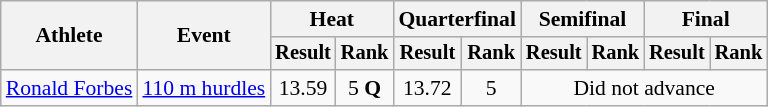<table class=wikitable style="font-size:90%">
<tr>
<th rowspan="2">Athlete</th>
<th rowspan="2">Event</th>
<th colspan="2">Heat</th>
<th colspan="2">Quarterfinal</th>
<th colspan="2">Semifinal</th>
<th colspan="2">Final</th>
</tr>
<tr style="font-size:95%">
<th>Result</th>
<th>Rank</th>
<th>Result</th>
<th>Rank</th>
<th>Result</th>
<th>Rank</th>
<th>Result</th>
<th>Rank</th>
</tr>
<tr align=center>
<td align=left><a href='#'>Ronald Forbes</a></td>
<td align=left><a href='#'>110 m hurdles</a></td>
<td>13.59</td>
<td>5 <strong>Q</strong></td>
<td>13.72</td>
<td>5</td>
<td colspan=4 align=center>Did not advance</td>
</tr>
</table>
